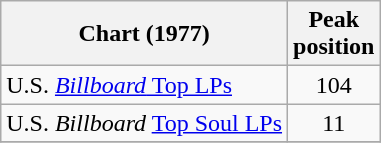<table class="wikitable">
<tr>
<th>Chart (1977)</th>
<th>Peak<br>position</th>
</tr>
<tr>
<td>U.S. <a href='#'><em>Billboard</em> Top LPs</a></td>
<td align="center">104</td>
</tr>
<tr>
<td>U.S. <em>Billboard</em> <a href='#'>Top Soul LPs</a></td>
<td align="center">11</td>
</tr>
<tr>
</tr>
</table>
